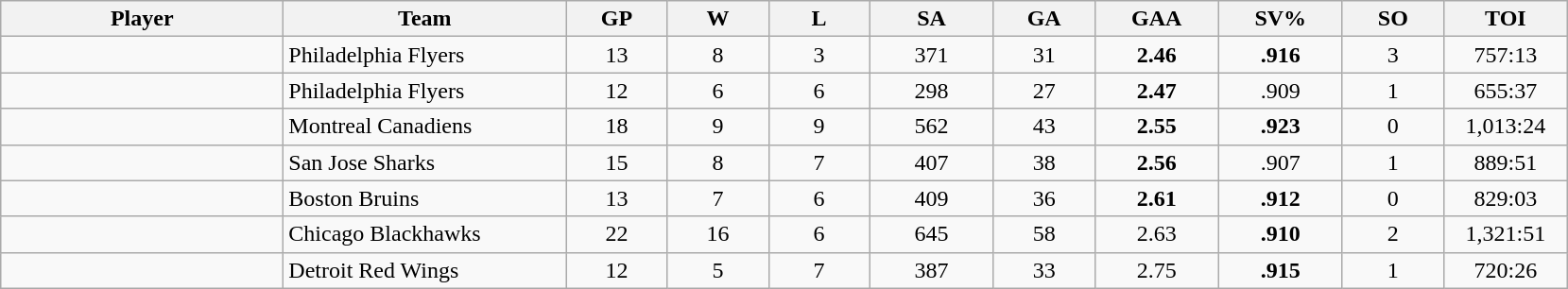<table style="padding:3px; border-spacing:0; text-align:center;" class="wikitable sortable">
<tr>
<th style="width:12em">Player</th>
<th style="width:12em">Team</th>
<th style="width:4em">GP</th>
<th style="width:4em">W</th>
<th style="width:4em">L</th>
<th style="width:5em">SA</th>
<th style="width:4em">GA</th>
<th style="width:5em">GAA</th>
<th style="width:5em">SV%</th>
<th style="width:4em">SO</th>
<th style="width:5em">TOI</th>
</tr>
<tr>
<td align=left></td>
<td align=left>Philadelphia Flyers</td>
<td>13</td>
<td>8</td>
<td>3</td>
<td>371</td>
<td>31</td>
<td><strong>2.46</strong></td>
<td><strong>.916</strong></td>
<td>3</td>
<td>757:13</td>
</tr>
<tr>
<td align=left></td>
<td align=left>Philadelphia Flyers</td>
<td>12</td>
<td>6</td>
<td>6</td>
<td>298</td>
<td>27</td>
<td><strong>2.47</strong></td>
<td>.909</td>
<td>1</td>
<td>655:37</td>
</tr>
<tr>
<td align=left></td>
<td align=left>Montreal Canadiens</td>
<td>18</td>
<td>9</td>
<td>9</td>
<td>562</td>
<td>43</td>
<td><strong>2.55</strong></td>
<td><strong>.923</strong></td>
<td>0</td>
<td>1,013:24</td>
</tr>
<tr>
<td align=left></td>
<td align=left>San Jose Sharks</td>
<td>15</td>
<td>8</td>
<td>7</td>
<td>407</td>
<td>38</td>
<td><strong>2.56</strong></td>
<td>.907</td>
<td>1</td>
<td>889:51</td>
</tr>
<tr>
<td align=left></td>
<td align=left>Boston Bruins</td>
<td>13</td>
<td>7</td>
<td>6</td>
<td>409</td>
<td>36</td>
<td><strong>2.61</strong></td>
<td><strong>.912</strong></td>
<td>0</td>
<td>829:03</td>
</tr>
<tr>
<td align=left></td>
<td align=left>Chicago Blackhawks</td>
<td>22</td>
<td>16</td>
<td>6</td>
<td>645</td>
<td>58</td>
<td>2.63</td>
<td><strong>.910</strong></td>
<td>2</td>
<td>1,321:51</td>
</tr>
<tr>
<td align=left></td>
<td align=left>Detroit Red Wings</td>
<td>12</td>
<td>5</td>
<td>7</td>
<td>387</td>
<td>33</td>
<td>2.75</td>
<td><strong>.915</strong></td>
<td>1</td>
<td>720:26</td>
</tr>
</table>
